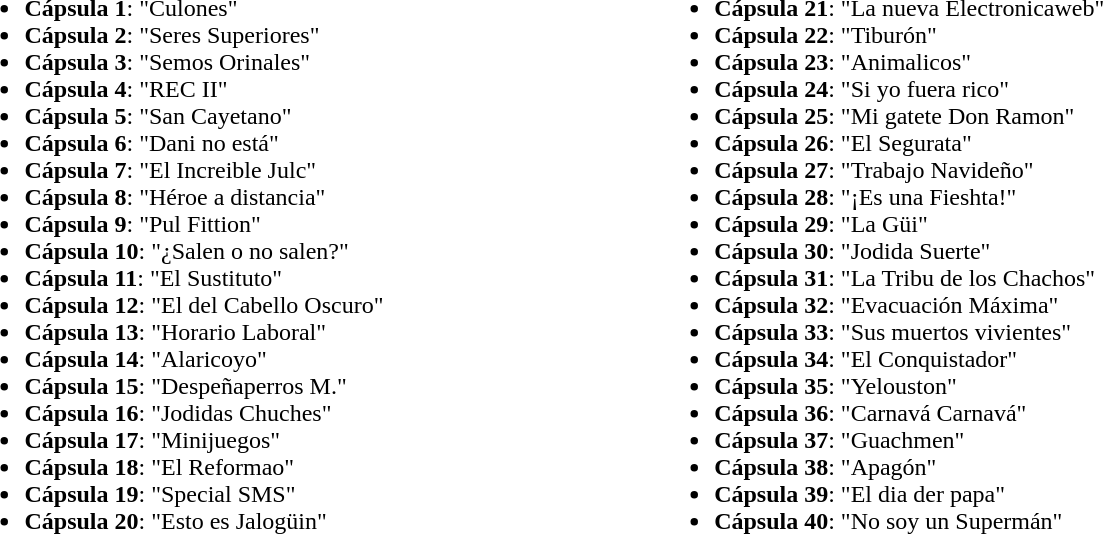<table>
<tr>
<td valign="top" width=33%><br><ul><li><strong>Cápsula 1</strong>: "Culones"</li><li><strong>Cápsula 2</strong>: "Seres Superiores"</li><li><strong>Cápsula 3</strong>: "Semos Orinales"</li><li><strong>Cápsula 4</strong>: "REC II"</li><li><strong>Cápsula 5</strong>: "San Cayetano"</li><li><strong>Cápsula 6</strong>: "Dani no está"</li><li><strong>Cápsula 7</strong>: "El Increible Julc"</li><li><strong>Cápsula 8</strong>: "Héroe a distancia"</li><li><strong>Cápsula 9</strong>: "Pul Fittion"</li><li><strong>Cápsula 10</strong>: "¿Salen o no salen?"</li><li><strong>Cápsula 11</strong>: "El Sustituto"</li><li><strong>Cápsula 12</strong>: "El del Cabello Oscuro"</li><li><strong>Cápsula 13</strong>: "Horario Laboral"</li><li><strong>Cápsula 14</strong>: "Alaricoyo"</li><li><strong>Cápsula 15</strong>: "Despeñaperros M."</li><li><strong>Cápsula 16</strong>: "Jodidas Chuches"</li><li><strong>Cápsula 17</strong>: "Minijuegos"</li><li><strong>Cápsula 18</strong>: "El Reformao"</li><li><strong>Cápsula 19</strong>: "Special SMS"</li><li><strong>Cápsula 20</strong>: "Esto es Jalogüin"</li></ul></td>
<td valign="top" width=33%><br><ul><li><strong>Cápsula 21</strong>: "La nueva Electronicaweb"</li><li><strong>Cápsula 22</strong>: "Tiburón"</li><li><strong>Cápsula 23</strong>: "Animalicos"</li><li><strong>Cápsula 24</strong>: "Si yo fuera rico"</li><li><strong>Cápsula 25</strong>: "Mi gatete Don Ramon"</li><li><strong>Cápsula 26</strong>: "El Segurata"</li><li><strong>Cápsula 27</strong>: "Trabajo Navideño"</li><li><strong>Cápsula 28</strong>: "¡Es una Fieshta!"</li><li><strong>Cápsula 29</strong>: "La Güi"</li><li><strong>Cápsula 30</strong>: "Jodida Suerte"</li><li><strong>Cápsula 31</strong>: "La Tribu de los Chachos"</li><li><strong>Cápsula 32</strong>: "Evacuación Máxima"</li><li><strong>Cápsula 33</strong>: "Sus muertos vivientes"</li><li><strong>Cápsula 34</strong>: "El Conquistador"</li><li><strong>Cápsula 35</strong>: "Yelouston"</li><li><strong>Cápsula 36</strong>: "Carnavá Carnavá"</li><li><strong>Cápsula 37</strong>: "Guachmen"</li><li><strong>Cápsula 38</strong>: "Apagón"</li><li><strong>Cápsula 39</strong>: "El dia der papa"</li><li><strong>Cápsula 40</strong>: "No soy un Supermán"</li></ul></td>
</tr>
</table>
